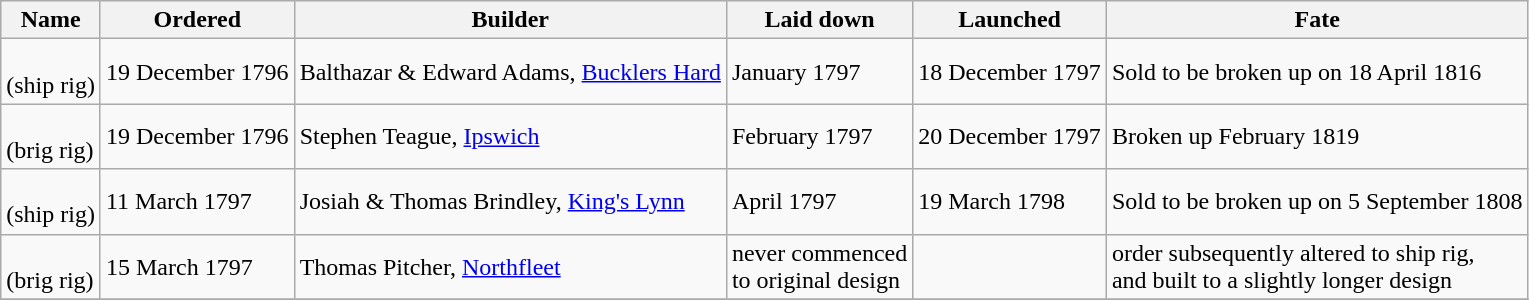<table class="sortable wikitable">
<tr>
<th>Name</th>
<th>Ordered</th>
<th>Builder</th>
<th>Laid down</th>
<th>Launched</th>
<th>Fate</th>
</tr>
<tr>
<td><br> (ship rig)</td>
<td>19 December 1796</td>
<td>Balthazar & Edward Adams, <a href='#'>Bucklers Hard</a></td>
<td>January 1797</td>
<td>18 December 1797</td>
<td>Sold to be broken up on 18 April 1816</td>
</tr>
<tr>
<td><br> (brig rig)</td>
<td>19 December 1796</td>
<td>Stephen Teague, <a href='#'>Ipswich</a></td>
<td>February 1797</td>
<td>20 December 1797</td>
<td>Broken up February 1819</td>
</tr>
<tr>
<td><br> (ship rig)</td>
<td>11 March 1797</td>
<td>Josiah & Thomas Brindley, <a href='#'>King's Lynn</a></td>
<td>April 1797</td>
<td>19 March 1798</td>
<td>Sold to be broken up on 5 September 1808</td>
</tr>
<tr>
<td><br> (brig rig)</td>
<td>15 March 1797</td>
<td>Thomas Pitcher, <a href='#'>Northfleet</a></td>
<td>never commenced <br>to original design</td>
<td></td>
<td>order subsequently altered to ship rig,<br> and built to a slightly longer design</td>
</tr>
<tr>
</tr>
</table>
